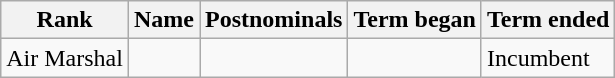<table class="wikitable sortable">
<tr>
<th>Rank</th>
<th>Name</th>
<th>Postnominals</th>
<th>Term began</th>
<th>Term ended</th>
</tr>
<tr>
<td>Air Marshal</td>
<td></td>
<td></td>
<td></td>
<td>Incumbent</td>
</tr>
</table>
